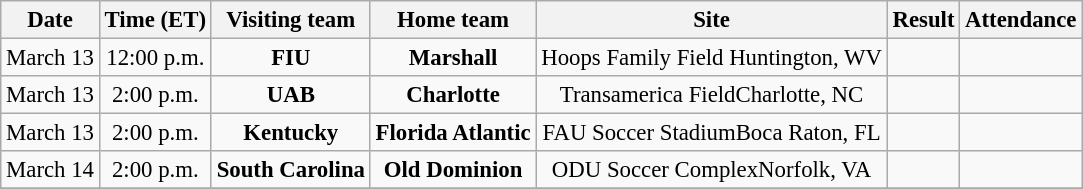<table class="wikitable" style="font-size:95%; text-align: center;">
<tr>
<th>Date</th>
<th>Time (ET)</th>
<th>Visiting team</th>
<th>Home team</th>
<th>Site</th>
<th>Result</th>
<th>Attendance</th>
</tr>
<tr>
<td>March 13</td>
<td>12:00 p.m.</td>
<td><strong>FIU</strong></td>
<td><strong>Marshall</strong></td>
<td>Hoops Family Field Huntington, WV</td>
<td></td>
<td></td>
</tr>
<tr>
<td>March 13</td>
<td>2:00 p.m.</td>
<td><strong>UAB</strong></td>
<td><strong>Charlotte</strong></td>
<td>Transamerica FieldCharlotte, NC</td>
<td></td>
<td></td>
</tr>
<tr>
<td>March 13</td>
<td>2:00 p.m.</td>
<td><strong>Kentucky</strong></td>
<td><strong>Florida Atlantic</strong></td>
<td>FAU Soccer StadiumBoca Raton, FL</td>
<td></td>
<td></td>
</tr>
<tr>
<td>March 14</td>
<td>2:00 p.m.</td>
<td><strong>South Carolina</strong></td>
<td><strong>Old Dominion</strong></td>
<td>ODU Soccer ComplexNorfolk, VA</td>
<td></td>
<td></td>
</tr>
<tr>
</tr>
</table>
